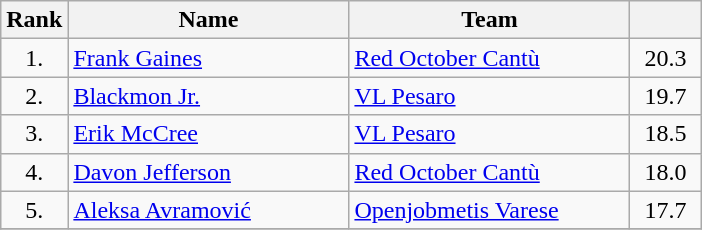<table class="wikitable" style="text-align: center;">
<tr>
<th>Rank</th>
<th width=180>Name</th>
<th width=180>Team</th>
<th width=40></th>
</tr>
<tr>
<td>1.</td>
<td align="left"> <a href='#'>Frank Gaines</a></td>
<td style="text-align:left;"><a href='#'>Red October Cantù</a></td>
<td>20.3</td>
</tr>
<tr>
<td>2.</td>
<td align="left"> <a href='#'>Blackmon Jr.</a></td>
<td style="text-align:left;"><a href='#'>VL Pesaro</a></td>
<td>19.7</td>
</tr>
<tr>
<td>3.</td>
<td align="left"> <a href='#'>Erik McCree</a></td>
<td style="text-align:left;"><a href='#'>VL Pesaro</a></td>
<td>18.5</td>
</tr>
<tr>
<td>4.</td>
<td align="left"> <a href='#'>Davon Jefferson</a></td>
<td style="text-align:left;"><a href='#'>Red October Cantù</a></td>
<td>18.0</td>
</tr>
<tr>
<td>5.</td>
<td align="left"> <a href='#'>Aleksa Avramović</a></td>
<td style="text-align:left;"><a href='#'>Openjobmetis Varese</a></td>
<td>17.7</td>
</tr>
<tr>
</tr>
</table>
